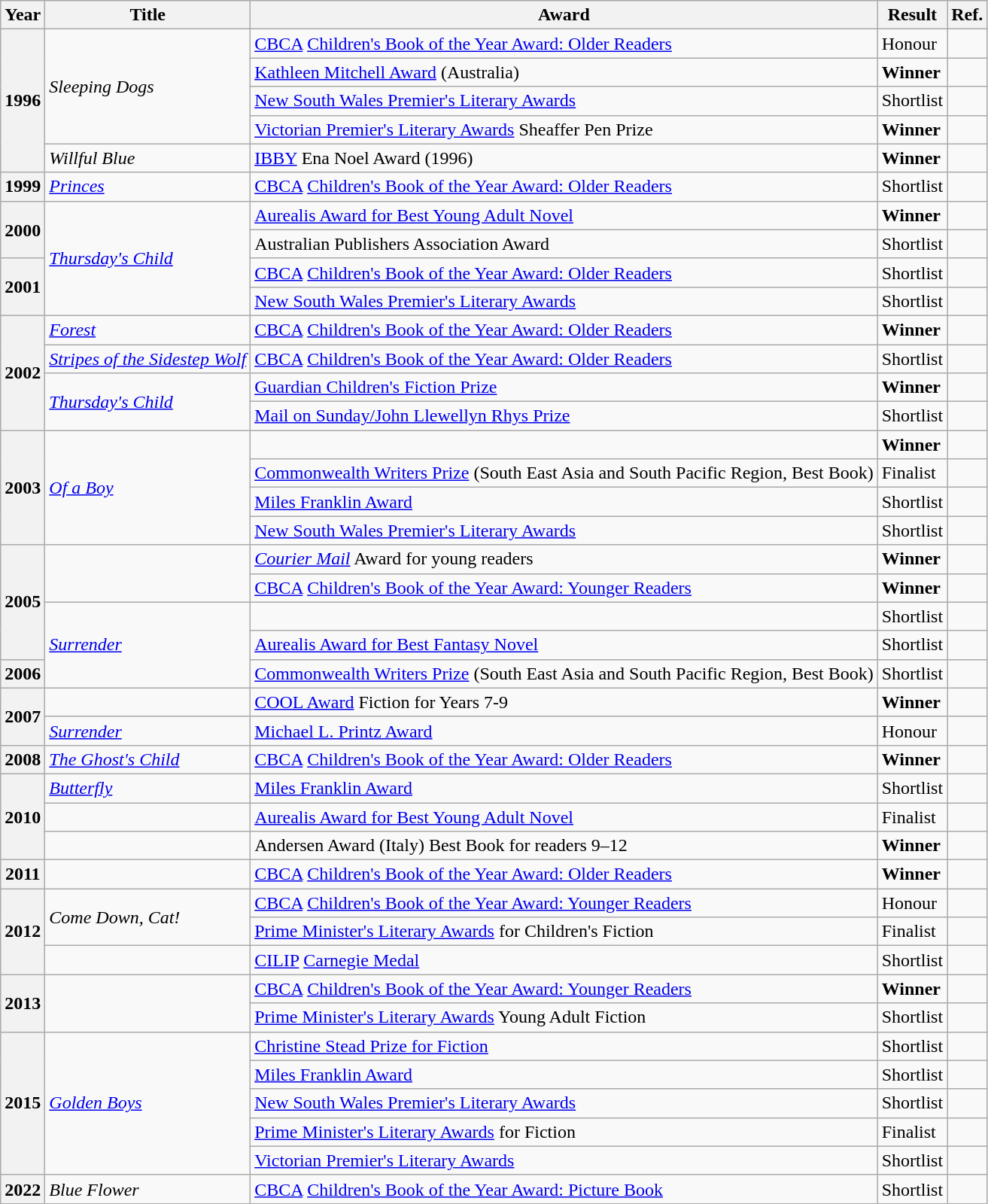<table class="wikitable sortable mw-collapsible">
<tr>
<th>Year</th>
<th>Title</th>
<th>Award</th>
<th>Result</th>
<th>Ref.</th>
</tr>
<tr>
<th rowspan="5">1996</th>
<td rowspan="4"><em>Sleeping Dogs</em></td>
<td><a href='#'>CBCA</a> <a href='#'>Children's Book of the Year Award: Older Readers</a></td>
<td>Honour</td>
<td></td>
</tr>
<tr>
<td><a href='#'>Kathleen Mitchell Award</a> (Australia)</td>
<td><strong>Winner</strong></td>
<td></td>
</tr>
<tr>
<td><a href='#'>New South Wales Premier's Literary Awards</a></td>
<td>Shortlist</td>
<td></td>
</tr>
<tr>
<td><a href='#'>Victorian Premier's Literary Awards</a> Sheaffer Pen Prize</td>
<td><strong>Winner</strong></td>
<td></td>
</tr>
<tr>
<td><em>Willful Blue</em></td>
<td><a href='#'>IBBY</a> Ena Noel Award (1996)</td>
<td><strong>Winner</strong></td>
<td></td>
</tr>
<tr>
<th>1999</th>
<td><em><a href='#'>Princes</a></em></td>
<td><a href='#'>CBCA</a> <a href='#'>Children's Book of the Year Award: Older Readers</a></td>
<td>Shortlist</td>
<td></td>
</tr>
<tr>
<th rowspan="2">2000</th>
<td rowspan="4"><a href='#'><em>Thursday's Child</em></a></td>
<td><a href='#'>Aurealis Award for Best Young Adult Novel</a></td>
<td><strong>Winner</strong></td>
<td></td>
</tr>
<tr>
<td>Australian Publishers Association Award</td>
<td>Shortlist</td>
<td></td>
</tr>
<tr>
<th rowspan="2">2001</th>
<td><a href='#'>CBCA</a> <a href='#'>Children's Book of the Year Award: Older Readers</a></td>
<td>Shortlist</td>
<td></td>
</tr>
<tr>
<td><a href='#'>New South Wales Premier's Literary Awards</a></td>
<td>Shortlist</td>
<td></td>
</tr>
<tr>
<th rowspan="4">2002</th>
<td><em><a href='#'>Forest</a></em></td>
<td><a href='#'>CBCA</a> <a href='#'>Children's Book of the Year Award: Older Readers</a></td>
<td><strong>Winner</strong></td>
<td></td>
</tr>
<tr>
<td><em><a href='#'>Stripes of the Sidestep Wolf</a></em></td>
<td><a href='#'>CBCA</a> <a href='#'>Children's Book of the Year Award: Older Readers</a></td>
<td>Shortlist</td>
<td></td>
</tr>
<tr>
<td rowspan="2"><a href='#'><em>Thursday's Child</em></a></td>
<td><a href='#'>Guardian Children's Fiction Prize</a></td>
<td><strong>Winner</strong></td>
<td></td>
</tr>
<tr>
<td><a href='#'>Mail on Sunday/John Llewellyn Rhys Prize</a></td>
<td>Shortlist</td>
<td></td>
</tr>
<tr>
<th rowspan="4">2003</th>
<td rowspan="4"><em><a href='#'>Of a Boy</a></em></td>
<td></td>
<td><strong>Winner</strong></td>
<td></td>
</tr>
<tr>
<td><a href='#'>Commonwealth Writers Prize</a> (South East Asia and South Pacific Region, Best Book)</td>
<td>Finalist</td>
<td></td>
</tr>
<tr>
<td><a href='#'>Miles Franklin Award</a></td>
<td>Shortlist</td>
<td></td>
</tr>
<tr>
<td><a href='#'>New South Wales Premier's Literary Awards</a></td>
<td>Shortlist</td>
<td></td>
</tr>
<tr>
<th rowspan="4">2005</th>
<td rowspan="2"></td>
<td><em><a href='#'>Courier Mail</a></em> Award for young readers</td>
<td><strong>Winner</strong></td>
<td></td>
</tr>
<tr>
<td><a href='#'>CBCA</a> <a href='#'>Children's Book of the Year Award: Younger Readers</a></td>
<td><strong>Winner</strong></td>
<td></td>
</tr>
<tr>
<td rowspan="3"><em><a href='#'>Surrender</a></em></td>
<td></td>
<td>Shortlist</td>
<td></td>
</tr>
<tr>
<td><a href='#'>Aurealis Award for Best Fantasy Novel</a></td>
<td>Shortlist</td>
<td></td>
</tr>
<tr>
<th>2006</th>
<td><a href='#'>Commonwealth Writers Prize</a> (South East Asia and South Pacific Region, Best Book)</td>
<td>Shortlist</td>
<td></td>
</tr>
<tr>
<th rowspan="2">2007</th>
<td></td>
<td><a href='#'>COOL Award</a> Fiction for Years 7-9</td>
<td><strong>Winner</strong></td>
<td></td>
</tr>
<tr>
<td><em><a href='#'>Surrender</a></em></td>
<td><a href='#'>Michael L. Printz Award</a></td>
<td>Honour</td>
<td></td>
</tr>
<tr>
<th>2008</th>
<td><em><a href='#'>The Ghost's Child</a></em></td>
<td><a href='#'>CBCA</a> <a href='#'>Children's Book of the Year Award: Older Readers</a></td>
<td><strong>Winner</strong></td>
<td></td>
</tr>
<tr>
<th rowspan="3">2010</th>
<td><em><a href='#'>Butterfly</a></em></td>
<td><a href='#'>Miles Franklin Award</a></td>
<td>Shortlist</td>
<td></td>
</tr>
<tr>
<td></td>
<td><a href='#'>Aurealis Award for Best Young Adult Novel</a></td>
<td>Finalist</td>
<td></td>
</tr>
<tr>
<td></td>
<td>Andersen Award (Italy) Best Book for readers 9–12</td>
<td><strong>Winner</strong></td>
<td></td>
</tr>
<tr>
<th>2011</th>
<td></td>
<td><a href='#'>CBCA</a> <a href='#'>Children's Book of the Year Award: Older Readers</a></td>
<td><strong>Winner</strong></td>
<td></td>
</tr>
<tr>
<th rowspan="3">2012</th>
<td rowspan="2"><em>Come Down, Cat!</em></td>
<td><a href='#'>CBCA</a> <a href='#'>Children's Book of the Year Award: Younger Readers</a></td>
<td>Honour</td>
<td></td>
</tr>
<tr>
<td><a href='#'>Prime Minister's Literary Awards</a> for Children's Fiction</td>
<td>Finalist</td>
<td></td>
</tr>
<tr>
<td></td>
<td><a href='#'>CILIP</a> <a href='#'>Carnegie Medal</a></td>
<td>Shortlist</td>
<td></td>
</tr>
<tr>
<th rowspan="2">2013</th>
<td rowspan="2"></td>
<td><a href='#'>CBCA</a> <a href='#'>Children's Book of the Year Award: Younger Readers</a></td>
<td><strong>Winner</strong></td>
<td></td>
</tr>
<tr>
<td><a href='#'>Prime Minister's Literary Awards</a> Young Adult Fiction</td>
<td>Shortlist</td>
<td></td>
</tr>
<tr>
<th rowspan="5">2015</th>
<td rowspan="5"><em><a href='#'>Golden Boys</a></em></td>
<td><a href='#'>Christine Stead Prize for Fiction</a></td>
<td>Shortlist</td>
<td></td>
</tr>
<tr>
<td><a href='#'>Miles Franklin Award</a></td>
<td>Shortlist</td>
<td></td>
</tr>
<tr>
<td><a href='#'>New South Wales Premier's Literary Awards</a></td>
<td>Shortlist</td>
<td></td>
</tr>
<tr>
<td><a href='#'>Prime Minister's Literary Awards</a> for Fiction</td>
<td>Finalist</td>
<td></td>
</tr>
<tr>
<td><a href='#'>Victorian Premier's Literary Awards</a></td>
<td>Shortlist</td>
<td></td>
</tr>
<tr>
<th>2022</th>
<td><em>Blue Flower</em></td>
<td><a href='#'>CBCA</a> <a href='#'>Children's Book of the Year Award: Picture Book</a></td>
<td>Shortlist</td>
<td></td>
</tr>
</table>
